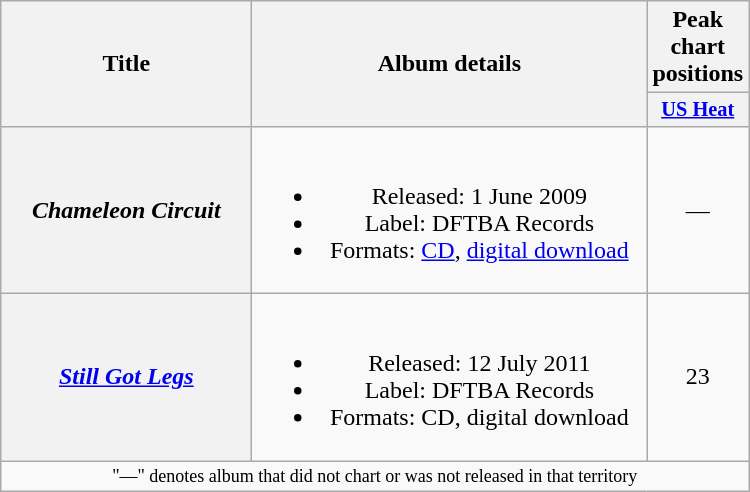<table class="wikitable plainrowheaders" style="text-align:center;" border="1">
<tr>
<th scope="col" rowspan="2" style="width:10em;">Title</th>
<th scope="col" rowspan="2" style="width:16em;">Album details</th>
<th scope="col" colspan="1">Peak chart positions</th>
</tr>
<tr>
<th scope="col" style="width:3em;font-size:85%;"><a href='#'>US Heat</a><br></th>
</tr>
<tr>
<th scope="row"><em>Chameleon Circuit</em></th>
<td><br><ul><li>Released: 1 June 2009</li><li>Label: DFTBA Records</li><li>Formats: <a href='#'>CD</a>, <a href='#'>digital download</a></li></ul></td>
<td>—</td>
</tr>
<tr>
<th scope="row"><em><a href='#'>Still Got Legs</a></em></th>
<td><br><ul><li>Released: 12 July 2011</li><li>Label: DFTBA Records</li><li>Formats: CD, digital download</li></ul></td>
<td>23</td>
</tr>
<tr>
<td colspan="14" style="font-size:9pt">"—" denotes album that did not chart or was not released in that territory</td>
</tr>
</table>
